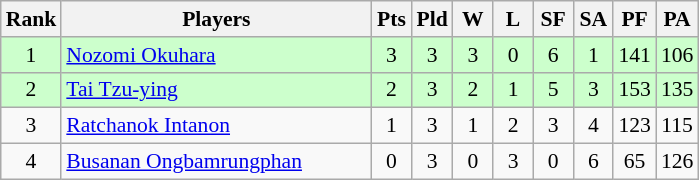<table class="wikitable" style="font-size:90%; text-align:center">
<tr>
<th width="20">Rank</th>
<th width="200">Players</th>
<th width="20">Pts</th>
<th width="20">Pld</th>
<th width="20">W</th>
<th width="20">L</th>
<th width="20">SF</th>
<th width="20">SA</th>
<th width="20">PF</th>
<th width="20">PA</th>
</tr>
<tr bgcolor="#ccffcc">
<td>1</td>
<td align="left"> <a href='#'>Nozomi Okuhara</a></td>
<td>3</td>
<td>3</td>
<td>3</td>
<td>0</td>
<td>6</td>
<td>1</td>
<td>141</td>
<td>106</td>
</tr>
<tr bgcolor="#ccffcc">
<td>2</td>
<td align="left"> <a href='#'>Tai Tzu-ying</a></td>
<td>2</td>
<td>3</td>
<td>2</td>
<td>1</td>
<td>5</td>
<td>3</td>
<td>153</td>
<td>135</td>
</tr>
<tr bgcolor="">
<td>3</td>
<td align="left"> <a href='#'>Ratchanok Intanon</a></td>
<td>1</td>
<td>3</td>
<td>1</td>
<td>2</td>
<td>3</td>
<td>4</td>
<td>123</td>
<td>115</td>
</tr>
<tr bgcolor="">
<td>4</td>
<td align="left"> <a href='#'>Busanan Ongbamrungphan</a></td>
<td>0</td>
<td>3</td>
<td>0</td>
<td>3</td>
<td>0</td>
<td>6</td>
<td>65</td>
<td>126</td>
</tr>
</table>
